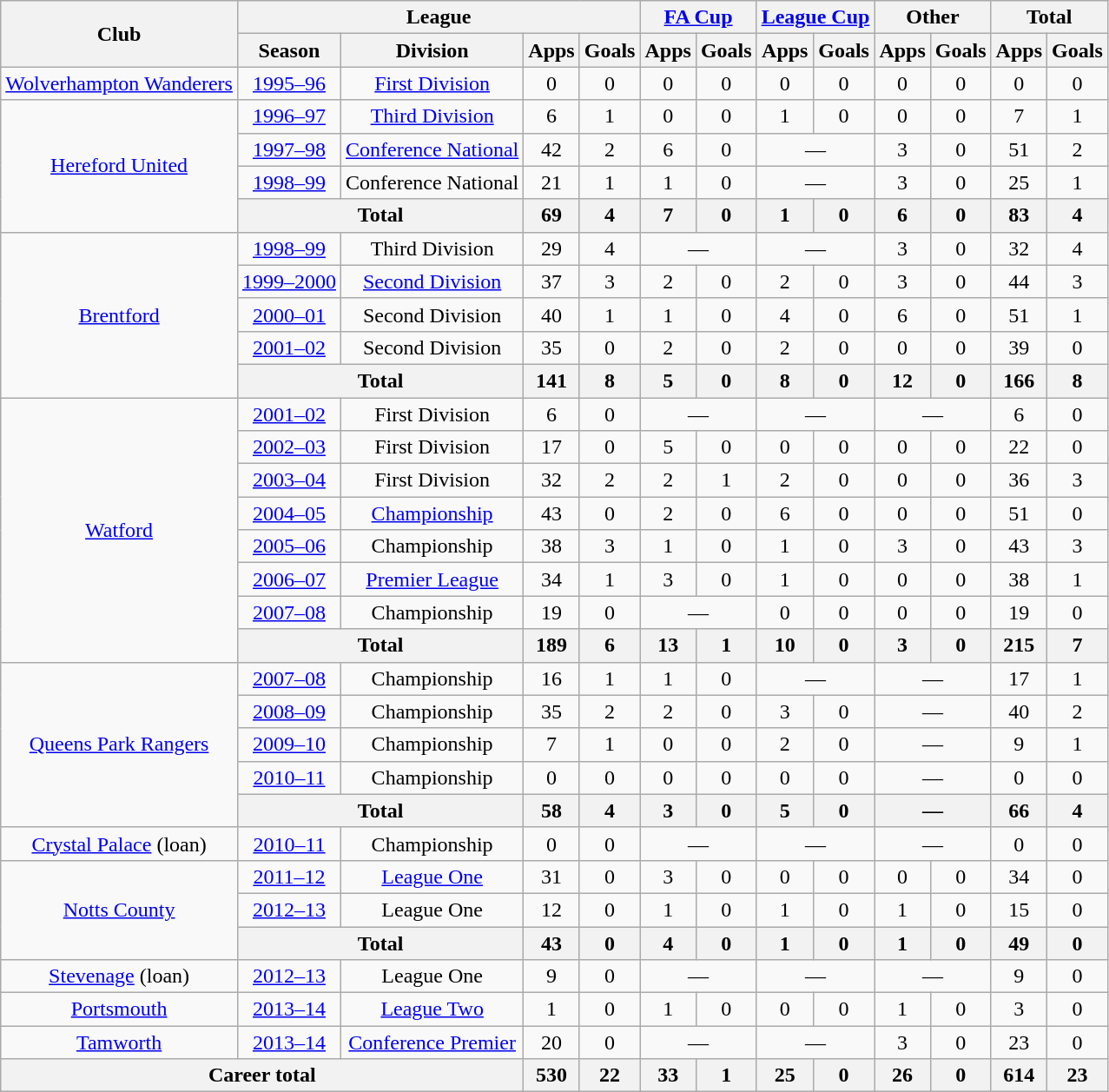<table class="wikitable" style="text-align: center;">
<tr>
<th rowspan="2">Club</th>
<th colspan="4">League</th>
<th colspan="2"><a href='#'>FA Cup</a></th>
<th colspan="2"><a href='#'>League Cup</a></th>
<th colspan="2">Other</th>
<th colspan="2">Total</th>
</tr>
<tr>
<th>Season</th>
<th>Division</th>
<th>Apps</th>
<th>Goals</th>
<th>Apps</th>
<th>Goals</th>
<th>Apps</th>
<th>Goals</th>
<th>Apps</th>
<th>Goals</th>
<th>Apps</th>
<th>Goals</th>
</tr>
<tr>
<td rowspan="1"><a href='#'>Wolverhampton Wanderers</a></td>
<td><a href='#'>1995–96</a></td>
<td><a href='#'>First Division</a></td>
<td>0</td>
<td>0</td>
<td>0</td>
<td>0</td>
<td>0</td>
<td>0</td>
<td>0</td>
<td>0</td>
<td>0</td>
<td>0</td>
</tr>
<tr>
<td rowspan="4"><a href='#'>Hereford United</a></td>
<td><a href='#'>1996–97</a></td>
<td><a href='#'>Third Division</a></td>
<td>6</td>
<td>1</td>
<td>0</td>
<td>0</td>
<td>1</td>
<td>0</td>
<td>0</td>
<td>0</td>
<td>7</td>
<td>1</td>
</tr>
<tr>
<td><a href='#'>1997–98</a></td>
<td><a href='#'>Conference National</a></td>
<td>42</td>
<td>2</td>
<td>6</td>
<td>0</td>
<td colspan="2">—</td>
<td>3</td>
<td>0</td>
<td>51</td>
<td>2</td>
</tr>
<tr>
<td><a href='#'>1998–99</a></td>
<td>Conference National</td>
<td>21</td>
<td>1</td>
<td>1</td>
<td>0</td>
<td colspan="2">—</td>
<td>3</td>
<td>0</td>
<td>25</td>
<td>1</td>
</tr>
<tr>
<th colspan="2">Total</th>
<th>69</th>
<th>4</th>
<th>7</th>
<th>0</th>
<th>1</th>
<th>0</th>
<th>6</th>
<th>0</th>
<th>83</th>
<th>4</th>
</tr>
<tr>
<td rowspan="5"><a href='#'>Brentford</a></td>
<td><a href='#'>1998–99</a></td>
<td>Third Division</td>
<td>29</td>
<td>4</td>
<td colspan="2">—</td>
<td colspan="2">—</td>
<td>3</td>
<td>0</td>
<td>32</td>
<td>4</td>
</tr>
<tr>
<td><a href='#'>1999–2000</a></td>
<td><a href='#'>Second Division</a></td>
<td>37</td>
<td>3</td>
<td>2</td>
<td>0</td>
<td>2</td>
<td>0</td>
<td>3</td>
<td>0</td>
<td>44</td>
<td>3</td>
</tr>
<tr>
<td><a href='#'>2000–01</a></td>
<td>Second Division</td>
<td>40</td>
<td>1</td>
<td>1</td>
<td>0</td>
<td>4</td>
<td>0</td>
<td>6</td>
<td>0</td>
<td>51</td>
<td>1</td>
</tr>
<tr>
<td><a href='#'>2001–02</a></td>
<td>Second Division</td>
<td>35</td>
<td>0</td>
<td>2</td>
<td>0</td>
<td>2</td>
<td>0</td>
<td>0</td>
<td>0</td>
<td>39</td>
<td>0</td>
</tr>
<tr>
<th colspan="2">Total</th>
<th>141</th>
<th>8</th>
<th>5</th>
<th>0</th>
<th>8</th>
<th>0</th>
<th>12</th>
<th>0</th>
<th>166</th>
<th>8</th>
</tr>
<tr>
<td rowspan="8"><a href='#'>Watford</a></td>
<td><a href='#'>2001–02</a></td>
<td>First Division</td>
<td>6</td>
<td>0</td>
<td colspan="2">—</td>
<td colspan="2">—</td>
<td colspan="2">—</td>
<td>6</td>
<td>0</td>
</tr>
<tr>
<td><a href='#'>2002–03</a></td>
<td>First Division</td>
<td>17</td>
<td>0</td>
<td>5</td>
<td>0</td>
<td>0</td>
<td>0</td>
<td>0</td>
<td>0</td>
<td>22</td>
<td>0</td>
</tr>
<tr>
<td><a href='#'>2003–04</a></td>
<td>First Division</td>
<td>32</td>
<td>2</td>
<td>2</td>
<td>1</td>
<td>2</td>
<td>0</td>
<td>0</td>
<td>0</td>
<td>36</td>
<td>3</td>
</tr>
<tr>
<td><a href='#'>2004–05</a></td>
<td><a href='#'>Championship</a></td>
<td>43</td>
<td>0</td>
<td>2</td>
<td>0</td>
<td>6</td>
<td>0</td>
<td>0</td>
<td>0</td>
<td>51</td>
<td>0</td>
</tr>
<tr>
<td><a href='#'>2005–06</a></td>
<td>Championship</td>
<td>38</td>
<td>3</td>
<td>1</td>
<td>0</td>
<td>1</td>
<td>0</td>
<td>3</td>
<td>0</td>
<td>43</td>
<td>3</td>
</tr>
<tr>
<td><a href='#'>2006–07</a></td>
<td><a href='#'>Premier League</a></td>
<td>34</td>
<td>1</td>
<td>3</td>
<td>0</td>
<td>1</td>
<td>0</td>
<td>0</td>
<td>0</td>
<td>38</td>
<td>1</td>
</tr>
<tr>
<td><a href='#'>2007–08</a></td>
<td>Championship</td>
<td>19</td>
<td>0</td>
<td colspan="2">—</td>
<td>0</td>
<td>0</td>
<td>0</td>
<td>0</td>
<td>19</td>
<td>0</td>
</tr>
<tr>
<th colspan="2">Total</th>
<th>189</th>
<th>6</th>
<th>13</th>
<th>1</th>
<th>10</th>
<th>0</th>
<th>3</th>
<th>0</th>
<th>215</th>
<th>7</th>
</tr>
<tr>
<td rowspan="5"><a href='#'>Queens Park Rangers</a></td>
<td><a href='#'>2007–08</a></td>
<td>Championship</td>
<td>16</td>
<td>1</td>
<td>1</td>
<td>0</td>
<td colspan="2">—</td>
<td colspan="2">—</td>
<td>17</td>
<td>1</td>
</tr>
<tr>
<td><a href='#'>2008–09</a></td>
<td>Championship</td>
<td>35</td>
<td>2</td>
<td>2</td>
<td>0</td>
<td>3</td>
<td>0</td>
<td colspan="2">—</td>
<td>40</td>
<td>2</td>
</tr>
<tr>
<td><a href='#'>2009–10</a></td>
<td>Championship</td>
<td>7</td>
<td>1</td>
<td>0</td>
<td>0</td>
<td>2</td>
<td>0</td>
<td colspan="2">—</td>
<td>9</td>
<td>1</td>
</tr>
<tr>
<td><a href='#'>2010–11</a></td>
<td>Championship</td>
<td>0</td>
<td>0</td>
<td>0</td>
<td>0</td>
<td>0</td>
<td>0</td>
<td colspan="2">—</td>
<td>0</td>
<td>0</td>
</tr>
<tr>
<th colspan="2">Total</th>
<th>58</th>
<th>4</th>
<th>3</th>
<th>0</th>
<th>5</th>
<th>0</th>
<th colspan="2">—</th>
<th>66</th>
<th>4</th>
</tr>
<tr>
<td><a href='#'>Crystal Palace</a> (loan)</td>
<td><a href='#'>2010–11</a></td>
<td>Championship</td>
<td>0</td>
<td>0</td>
<td colspan="2">—</td>
<td colspan="2">—</td>
<td colspan="2">—</td>
<td>0</td>
<td>0</td>
</tr>
<tr>
<td rowspan="3"><a href='#'>Notts County</a></td>
<td><a href='#'>2011–12</a></td>
<td><a href='#'>League One</a></td>
<td>31</td>
<td>0</td>
<td>3</td>
<td>0</td>
<td>0</td>
<td>0</td>
<td>0</td>
<td>0</td>
<td>34</td>
<td>0</td>
</tr>
<tr>
<td><a href='#'>2012–13</a></td>
<td>League One</td>
<td>12</td>
<td>0</td>
<td>1</td>
<td>0</td>
<td>1</td>
<td>0</td>
<td>1</td>
<td>0</td>
<td>15</td>
<td>0</td>
</tr>
<tr>
<th colspan="2">Total</th>
<th>43</th>
<th>0</th>
<th>4</th>
<th>0</th>
<th>1</th>
<th>0</th>
<th>1</th>
<th>0</th>
<th>49</th>
<th>0</th>
</tr>
<tr>
<td><a href='#'>Stevenage</a> (loan)</td>
<td><a href='#'>2012–13</a></td>
<td>League One</td>
<td>9</td>
<td>0</td>
<td colspan="2">—</td>
<td colspan="2">—</td>
<td colspan="2">—</td>
<td>9</td>
<td>0</td>
</tr>
<tr>
<td><a href='#'>Portsmouth</a></td>
<td><a href='#'>2013–14</a></td>
<td><a href='#'>League Two</a></td>
<td>1</td>
<td>0</td>
<td>1</td>
<td>0</td>
<td>0</td>
<td>0</td>
<td>1</td>
<td>0</td>
<td>3</td>
<td>0</td>
</tr>
<tr>
<td><a href='#'>Tamworth</a></td>
<td><a href='#'>2013–14</a></td>
<td><a href='#'>Conference Premier</a></td>
<td>20</td>
<td>0</td>
<td colspan="2">—</td>
<td colspan="2">—</td>
<td>3</td>
<td>0</td>
<td>23</td>
<td>0</td>
</tr>
<tr>
<th colspan="3">Career total</th>
<th>530</th>
<th>22</th>
<th>33</th>
<th>1</th>
<th>25</th>
<th>0</th>
<th>26</th>
<th>0</th>
<th>614</th>
<th>23</th>
</tr>
</table>
